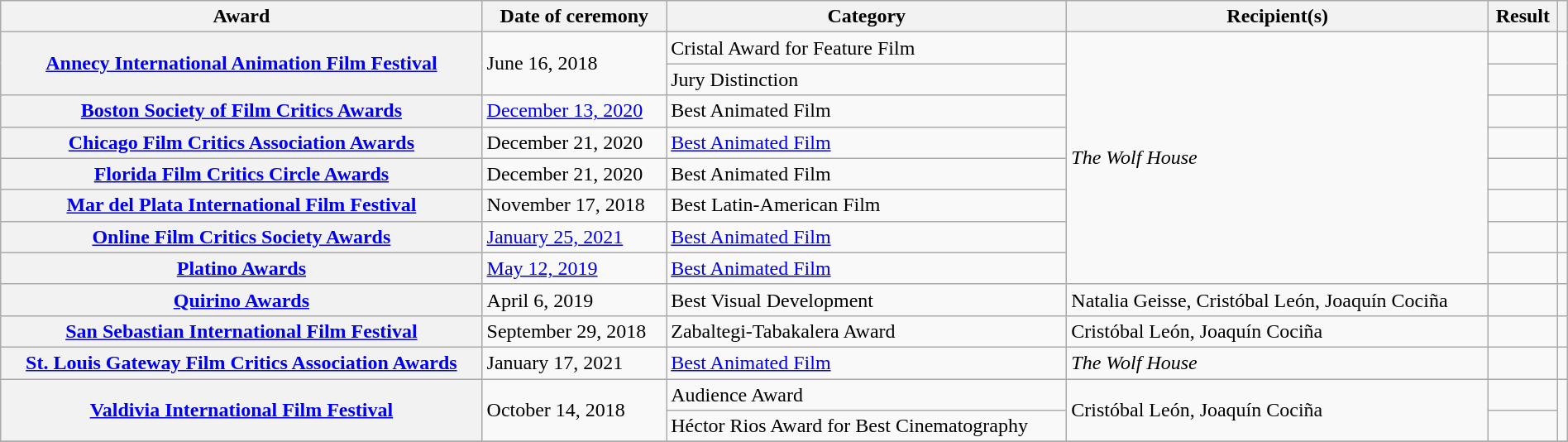<table class="wikitable sortable plainrowheaders" style="width: 100%;">
<tr>
<th scope="col">Award</th>
<th scope="col">Date of ceremony</th>
<th scope="col">Category</th>
<th scope="col">Recipient(s)</th>
<th scope="col">Result</th>
<th scope="col" class="unsortable"></th>
</tr>
<tr>
<th scope="row" rowspan="2"><a href='#'>Annecy International Animation Film Festival</a></th>
<td rowspan="2">June 16, 2018</td>
<td>Cristal Award for Feature Film</td>
<td rowspan="8"><em>The Wolf House</em></td>
<td></td>
<td rowspan="2"></td>
</tr>
<tr>
<td>Jury Distinction</td>
<td></td>
</tr>
<tr>
<th scope="row"><a href='#'>Boston Society of Film Critics Awards</a></th>
<td><a href='#'>December 13, 2020</a></td>
<td>Best Animated Film</td>
<td></td>
<td></td>
</tr>
<tr>
<th scope="row"><a href='#'>Chicago Film Critics Association Awards</a></th>
<td>December 21, 2020</td>
<td><a href='#'>Best Animated Film</a></td>
<td></td>
<td></td>
</tr>
<tr>
<th scope="row"><a href='#'>Florida Film Critics Circle Awards</a></th>
<td>December 21, 2020</td>
<td>Best Animated Film</td>
<td></td>
<td></td>
</tr>
<tr>
<th scope="row"><a href='#'>Mar del Plata International Film Festival</a></th>
<td>November 17, 2018</td>
<td>Best Latin-American Film</td>
<td></td>
<td></td>
</tr>
<tr>
<th scope="row"><a href='#'>Online Film Critics Society Awards</a></th>
<td><a href='#'>January 25, 2021</a></td>
<td><a href='#'>Best Animated Film</a></td>
<td></td>
<td></td>
</tr>
<tr>
<th scope="row"><a href='#'>Platino Awards</a></th>
<td><a href='#'>May 12, 2019</a></td>
<td><a href='#'>Best Animated Film</a></td>
<td></td>
<td></td>
</tr>
<tr>
<th scope="row"><a href='#'>Quirino Awards</a></th>
<td>April 6, 2019</td>
<td>Best Visual Development</td>
<td>Natalia Geisse, Cristóbal León, Joaquín Cociña</td>
<td></td>
<td></td>
</tr>
<tr>
<th scope="row"><a href='#'>San Sebastian International Film Festival</a></th>
<td>September 29, 2018</td>
<td>Zabaltegi-Tabakalera Award</td>
<td>Cristóbal León, Joaquín Cociña</td>
<td></td>
<td></td>
</tr>
<tr>
<th scope="row"><a href='#'>St. Louis Gateway Film Critics Association Awards</a></th>
<td>January 17, 2021</td>
<td><a href='#'>Best Animated Film</a></td>
<td><em>The Wolf House</em></td>
<td></td>
<td></td>
</tr>
<tr>
<th scope="row" rowspan="2"><a href='#'>Valdivia International Film Festival</a></th>
<td rowspan="2">October 14, 2018</td>
<td>Audience Award</td>
<td rowspan="2">Cristóbal León, Joaquín Cociña</td>
<td></td>
<td rowspan="2"></td>
</tr>
<tr>
<td>Héctor Rios Award for Best Cinematography</td>
<td></td>
</tr>
<tr>
</tr>
</table>
